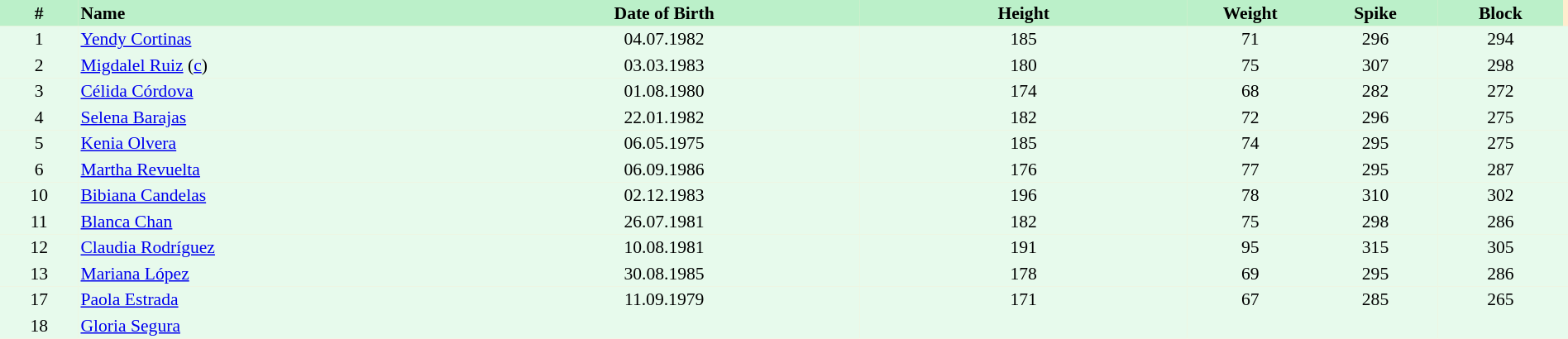<table border=0 cellpadding=2 cellspacing=0  |- bgcolor=#FFECCE style="text-align:center; font-size:90%;" width=100%>
<tr bgcolor=#BBF0C9>
<th width=5%>#</th>
<th width=25% align=left>Name</th>
<th width=25%>Date of Birth</th>
<th width=21%>Height</th>
<th width=8%>Weight</th>
<th width=8%>Spike</th>
<th width=8%>Block</th>
</tr>
<tr bgcolor=#E7FAEC>
<td>1</td>
<td align=left><a href='#'>Yendy Cortinas</a></td>
<td>04.07.1982</td>
<td>185</td>
<td>71</td>
<td>296</td>
<td>294</td>
<td></td>
</tr>
<tr bgcolor=#E7FAEC>
<td>2</td>
<td align=left><a href='#'>Migdalel Ruiz</a> (<a href='#'>c</a>)</td>
<td>03.03.1983</td>
<td>180</td>
<td>75</td>
<td>307</td>
<td>298</td>
<td></td>
</tr>
<tr bgcolor=#E7FAEC>
<td>3</td>
<td align=left><a href='#'>Célida Córdova</a></td>
<td>01.08.1980</td>
<td>174</td>
<td>68</td>
<td>282</td>
<td>272</td>
<td></td>
</tr>
<tr bgcolor=#E7FAEC>
<td>4</td>
<td align=left><a href='#'>Selena Barajas</a></td>
<td>22.01.1982</td>
<td>182</td>
<td>72</td>
<td>296</td>
<td>275</td>
<td></td>
</tr>
<tr bgcolor=#E7FAEC>
<td>5</td>
<td align=left><a href='#'>Kenia Olvera</a></td>
<td>06.05.1975</td>
<td>185</td>
<td>74</td>
<td>295</td>
<td>275</td>
<td></td>
</tr>
<tr bgcolor=#E7FAEC>
<td>6</td>
<td align=left><a href='#'>Martha Revuelta</a></td>
<td>06.09.1986</td>
<td>176</td>
<td>77</td>
<td>295</td>
<td>287</td>
<td></td>
</tr>
<tr bgcolor=#E7FAEC>
<td>10</td>
<td align=left><a href='#'>Bibiana Candelas</a></td>
<td>02.12.1983</td>
<td>196</td>
<td>78</td>
<td>310</td>
<td>302</td>
<td></td>
</tr>
<tr bgcolor=#E7FAEC>
<td>11</td>
<td align=left><a href='#'>Blanca Chan</a></td>
<td>26.07.1981</td>
<td>182</td>
<td>75</td>
<td>298</td>
<td>286</td>
<td></td>
</tr>
<tr bgcolor=#E7FAEC>
<td>12</td>
<td align=left><a href='#'>Claudia Rodríguez</a></td>
<td>10.08.1981</td>
<td>191</td>
<td>95</td>
<td>315</td>
<td>305</td>
<td></td>
</tr>
<tr bgcolor=#E7FAEC>
<td>13</td>
<td align=left><a href='#'>Mariana López</a></td>
<td>30.08.1985</td>
<td>178</td>
<td>69</td>
<td>295</td>
<td>286</td>
<td></td>
</tr>
<tr bgcolor=#E7FAEC>
<td>17</td>
<td align=left><a href='#'>Paola Estrada</a></td>
<td>11.09.1979</td>
<td>171</td>
<td>67</td>
<td>285</td>
<td>265</td>
<td></td>
</tr>
<tr bgcolor=#E7FAEC>
<td>18</td>
<td align=left><a href='#'>Gloria Segura</a></td>
<td></td>
<td></td>
<td></td>
<td></td>
<td></td>
<td></td>
</tr>
</table>
